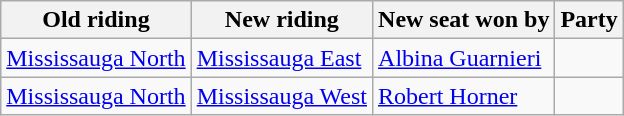<table class="wikitable">
<tr>
<th>Old riding</th>
<th>New riding</th>
<th>New seat won by</th>
<th>Party</th>
</tr>
<tr>
<td><a href='#'>Mississauga North</a></td>
<td><a href='#'>Mississauga East</a></td>
<td><a href='#'>Albina Guarnieri</a></td>
<td></td>
</tr>
<tr>
<td><a href='#'>Mississauga North</a></td>
<td><a href='#'>Mississauga West</a></td>
<td><a href='#'>Robert Horner</a></td>
<td></td>
</tr>
</table>
